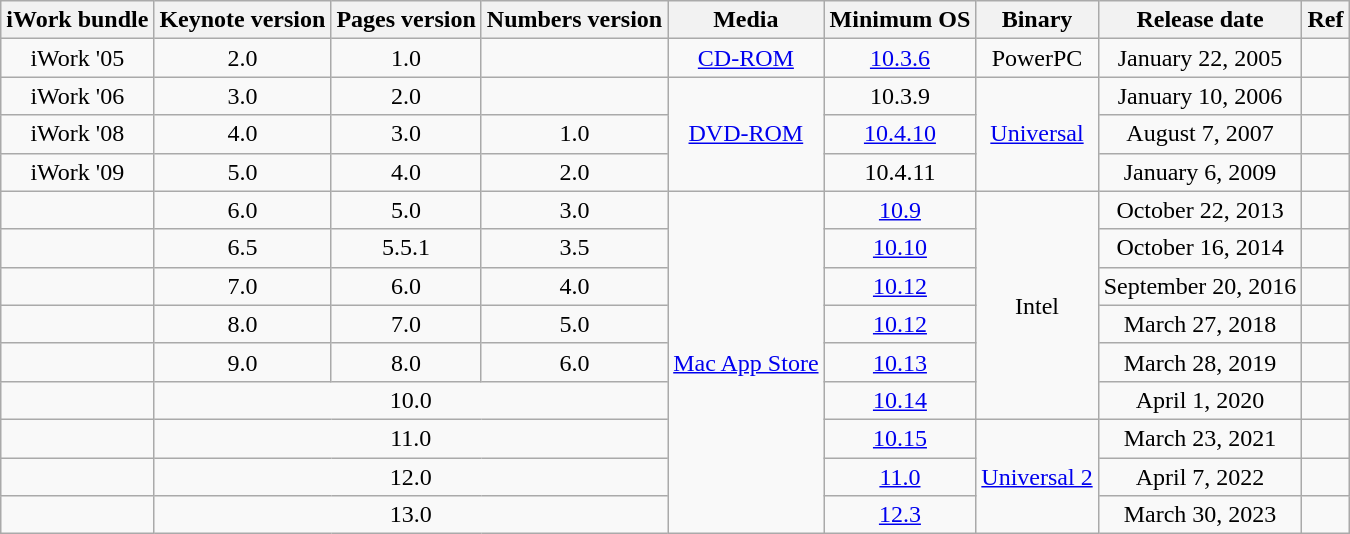<table class="wikitable" style="text-align: center;">
<tr>
<th>iWork bundle</th>
<th>Keynote version</th>
<th>Pages version</th>
<th>Numbers version</th>
<th>Media</th>
<th>Minimum OS</th>
<th>Binary</th>
<th>Release date</th>
<th>Ref</th>
</tr>
<tr>
<td>iWork '05</td>
<td>2.0</td>
<td>1.0</td>
<td></td>
<td><a href='#'>CD-ROM</a></td>
<td><a href='#'>10.3.6</a></td>
<td>PowerPC</td>
<td>January 22, 2005</td>
<td></td>
</tr>
<tr>
<td>iWork '06</td>
<td>3.0</td>
<td>2.0</td>
<td></td>
<td rowspan="3"><a href='#'>DVD-ROM</a></td>
<td>10.3.9</td>
<td rowspan="3"><a href='#'>Universal</a></td>
<td>January 10, 2006</td>
<td></td>
</tr>
<tr>
<td>iWork '08</td>
<td>4.0</td>
<td>3.0</td>
<td>1.0</td>
<td><a href='#'>10.4.10</a></td>
<td>August 7, 2007</td>
<td></td>
</tr>
<tr>
<td>iWork '09</td>
<td>5.0</td>
<td>4.0</td>
<td>2.0</td>
<td>10.4.11</td>
<td>January 6, 2009</td>
<td></td>
</tr>
<tr>
<td></td>
<td>6.0</td>
<td>5.0</td>
<td>3.0</td>
<td rowspan="9"><a href='#'>Mac App Store</a></td>
<td><a href='#'>10.9</a></td>
<td rowspan="6">Intel</td>
<td>October 22, 2013</td>
<td></td>
</tr>
<tr>
<td></td>
<td>6.5</td>
<td>5.5.1</td>
<td>3.5</td>
<td><a href='#'>10.10</a></td>
<td>October 16, 2014</td>
<td></td>
</tr>
<tr>
<td></td>
<td>7.0</td>
<td>6.0</td>
<td>4.0</td>
<td><a href='#'>10.12</a></td>
<td>September 20, 2016</td>
<td></td>
</tr>
<tr>
<td></td>
<td>8.0</td>
<td>7.0</td>
<td>5.0</td>
<td><a href='#'>10.12</a></td>
<td>March 27, 2018</td>
<td></td>
</tr>
<tr>
<td></td>
<td>9.0</td>
<td>8.0</td>
<td>6.0</td>
<td><a href='#'>10.13</a></td>
<td>March 28, 2019</td>
<td></td>
</tr>
<tr>
<td></td>
<td colspan="3">10.0</td>
<td><a href='#'>10.14</a></td>
<td>April 1, 2020</td>
<td></td>
</tr>
<tr>
<td></td>
<td colspan="3">11.0</td>
<td><a href='#'>10.15</a></td>
<td rowspan="3"><a href='#'>Universal 2</a></td>
<td>March 23, 2021</td>
<td></td>
</tr>
<tr>
<td></td>
<td colspan="3">12.0</td>
<td><a href='#'>11.0</a></td>
<td>April 7, 2022</td>
<td></td>
</tr>
<tr>
<td></td>
<td colspan="3">13.0</td>
<td><a href='#'>12.3</a></td>
<td>March 30, 2023</td>
<td></td>
</tr>
</table>
